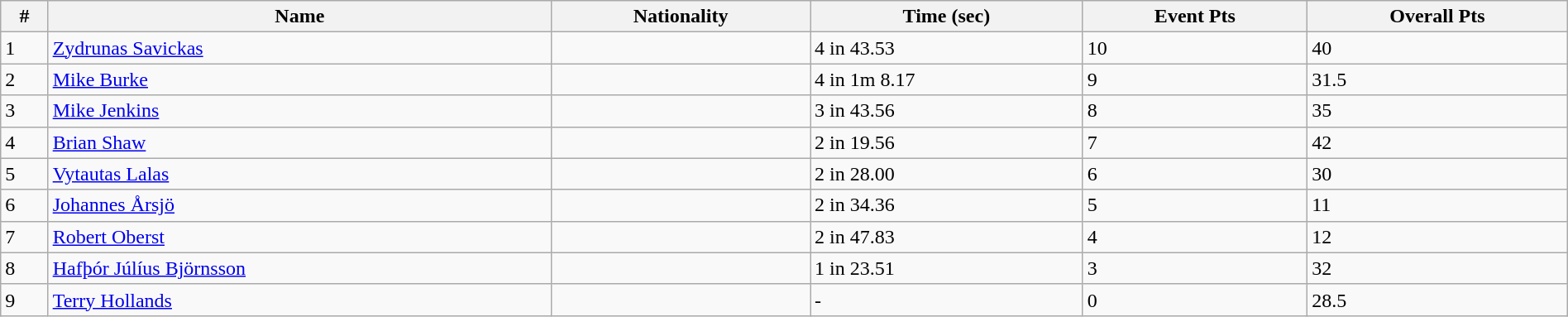<table class="wikitable sortable" style="display: inline-table; width: 100%;">
<tr>
<th>#</th>
<th>Name</th>
<th>Nationality</th>
<th>Time (sec)</th>
<th>Event Pts</th>
<th>Overall Pts</th>
</tr>
<tr>
<td>1</td>
<td><a href='#'>Zydrunas Savickas</a></td>
<td></td>
<td>4 in 43.53</td>
<td>10</td>
<td>40</td>
</tr>
<tr>
<td>2</td>
<td><a href='#'>Mike Burke</a></td>
<td></td>
<td>4 in 1m 8.17</td>
<td>9</td>
<td>31.5</td>
</tr>
<tr>
<td>3</td>
<td><a href='#'>Mike Jenkins</a></td>
<td></td>
<td>3 in 43.56</td>
<td>8</td>
<td>35</td>
</tr>
<tr>
<td>4</td>
<td><a href='#'>Brian Shaw</a></td>
<td></td>
<td>2 in 19.56</td>
<td>7</td>
<td>42</td>
</tr>
<tr>
<td>5</td>
<td><a href='#'>Vytautas Lalas</a></td>
<td></td>
<td>2 in 28.00</td>
<td>6</td>
<td>30</td>
</tr>
<tr>
<td>6</td>
<td><a href='#'>Johannes Årsjö</a></td>
<td></td>
<td>2 in 34.36</td>
<td>5</td>
<td>11</td>
</tr>
<tr>
<td>7</td>
<td><a href='#'>Robert Oberst</a></td>
<td></td>
<td>2 in 47.83</td>
<td>4</td>
<td>12</td>
</tr>
<tr>
<td>8</td>
<td><a href='#'>Hafþór Júlíus Björnsson</a></td>
<td></td>
<td>1 in 23.51</td>
<td>3</td>
<td>32</td>
</tr>
<tr>
<td>9</td>
<td><a href='#'>Terry Hollands</a></td>
<td></td>
<td>-</td>
<td>0</td>
<td>28.5</td>
</tr>
</table>
